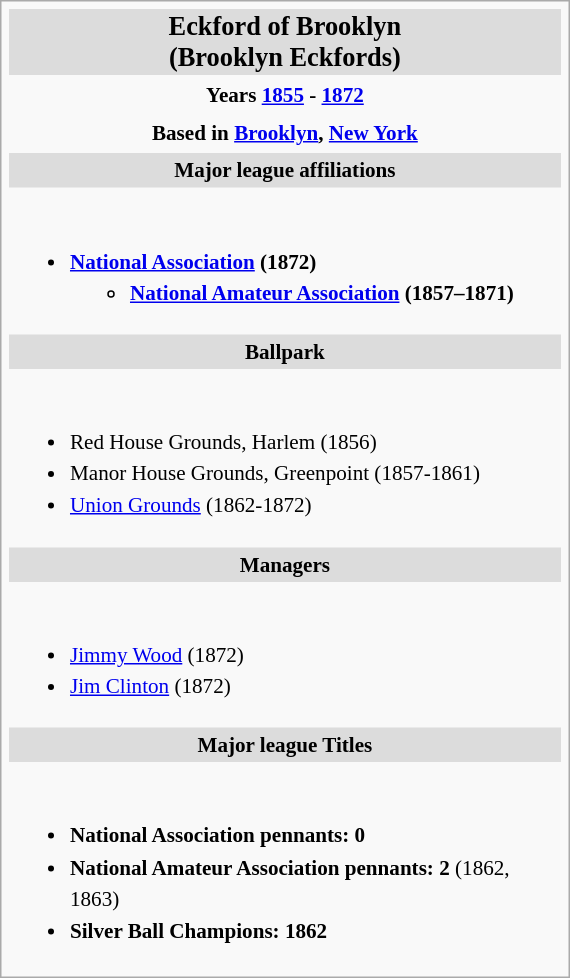<table class="infobox vcard" style="width: 27em; font-size: 88%; text-align: left; line-height: 1.5em">
<tr>
<th colspan=2 class="fn org" style="font-size: 125%; text-align: center; background-color: #dcdcdc;margin-bottom:3px;">Eckford of Brooklyn<br>(Brooklyn Eckfords)</th>
</tr>
<tr>
<th style="text-align: center" colspan="2">Years <a href='#'>1855</a> - <a href='#'>1872</a></th>
</tr>
<tr>
<th style="text-align: center" colspan="2">Based in <a href='#'>Brooklyn</a>, <a href='#'>New York</a></th>
</tr>
<tr>
<th colspan=2 style="background-color: #dcdcdc; text-align: center">Major league affiliations</th>
</tr>
<tr>
<th colspan=2><br><ul><li><a href='#'>National Association</a> (1872)<ul><li><a href='#'>National Amateur Association</a> (1857–1871)</li></ul></li></ul></th>
</tr>
<tr>
<th colspan=2 style="background-color: #dcdcdc; text-align: center">Ballpark</th>
</tr>
<tr>
<td colspan="2"><br><ul><li>Red House Grounds, Harlem (1856)</li><li>Manor House Grounds, Greenpoint (1857-1861)</li><li><a href='#'>Union Grounds</a> (1862-1872)</li></ul></td>
</tr>
<tr>
<th colspan=2 style="background-color: #dcdcdc; text-align: center">Managers</th>
</tr>
<tr>
<td colspan="2"><br><ul><li><a href='#'>Jimmy Wood</a> (1872)</li><li><a href='#'>Jim Clinton</a> (1872)</li></ul></td>
</tr>
<tr>
<th colspan=2 style="background-color: #dcdcdc; text-align: center">Major league Titles</th>
</tr>
<tr>
<td colspan="2"><br><ul><li><strong>National Association pennants:</strong> <strong>0</strong></li><li><strong>National Amateur Association pennants:</strong> <strong>2</strong> (1862, 1863)</li><li><strong>Silver Ball Champions:</strong> <strong>1862</strong></li></ul></td>
</tr>
</table>
